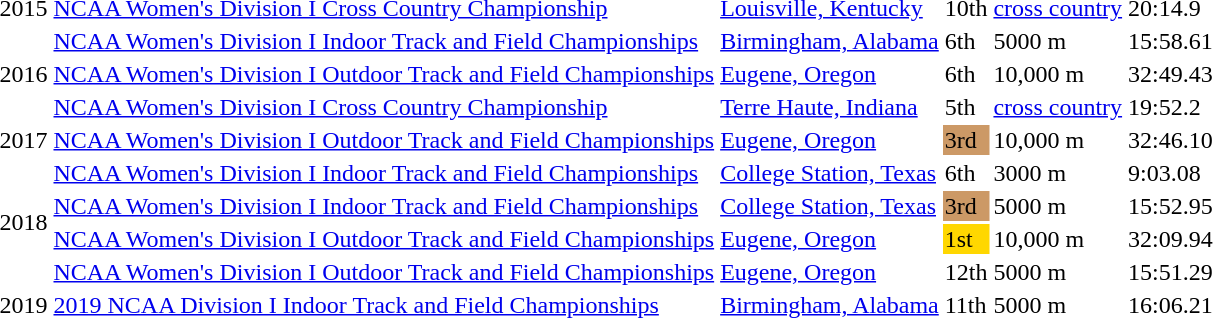<table>
<tr>
<td>2015</td>
<td><a href='#'>NCAA Women's Division I Cross Country Championship</a></td>
<td><a href='#'>Louisville, Kentucky</a></td>
<td>10th</td>
<td><a href='#'>cross country</a></td>
<td>20:14.9</td>
</tr>
<tr>
<td rowspan=3>2016</td>
<td><a href='#'>NCAA Women's Division I Indoor Track and Field Championships</a></td>
<td><a href='#'>Birmingham, Alabama</a></td>
<td>6th</td>
<td>5000 m</td>
<td>15:58.61</td>
</tr>
<tr>
<td><a href='#'>NCAA Women's Division I Outdoor Track and Field Championships</a></td>
<td><a href='#'>Eugene, Oregon</a></td>
<td>6th</td>
<td>10,000 m</td>
<td>32:49.43</td>
</tr>
<tr>
<td><a href='#'>NCAA Women's Division I Cross Country Championship</a></td>
<td><a href='#'>Terre Haute, Indiana</a></td>
<td>5th</td>
<td><a href='#'>cross country</a></td>
<td>19:52.2</td>
</tr>
<tr>
<td>2017</td>
<td><a href='#'>NCAA Women's Division I Outdoor Track and Field Championships</a></td>
<td><a href='#'>Eugene, Oregon</a></td>
<td bgcolor=cc9966>3rd</td>
<td>10,000 m</td>
<td>32:46.10</td>
</tr>
<tr>
<td rowspan=4>2018</td>
<td><a href='#'>NCAA Women's Division I Indoor Track and Field Championships</a></td>
<td><a href='#'>College Station, Texas</a></td>
<td>6th</td>
<td>3000 m</td>
<td>9:03.08</td>
</tr>
<tr>
<td><a href='#'>NCAA Women's Division I Indoor Track and Field Championships</a></td>
<td><a href='#'>College Station, Texas</a></td>
<td bgcolor=cc9966>3rd</td>
<td>5000 m</td>
<td>15:52.95</td>
</tr>
<tr>
<td><a href='#'>NCAA Women's Division I Outdoor Track and Field Championships</a></td>
<td><a href='#'>Eugene, Oregon</a></td>
<td bgcolor=gold>1st</td>
<td>10,000 m</td>
<td>32:09.94</td>
</tr>
<tr>
<td><a href='#'>NCAA Women's Division I Outdoor Track and Field Championships</a></td>
<td><a href='#'>Eugene, Oregon</a></td>
<td>12th</td>
<td>5000 m</td>
<td>15:51.29</td>
</tr>
<tr>
<td>2019</td>
<td><a href='#'>2019 NCAA Division I Indoor Track and Field Championships</a></td>
<td><a href='#'>Birmingham, Alabama</a></td>
<td>11th</td>
<td>5000 m</td>
<td>16:06.21</td>
</tr>
<tr>
</tr>
</table>
